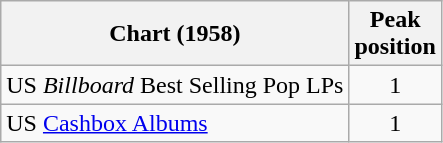<table class="wikitable">
<tr>
<th>Chart (1958)</th>
<th>Peak<br>position</th>
</tr>
<tr>
<td>US <em>Billboard</em> Best Selling Pop LPs</td>
<td style="text-align:center;">1</td>
</tr>
<tr>
<td>US <a href='#'>Cashbox Albums</a></td>
<td style="text-align:center;">1</td>
</tr>
</table>
